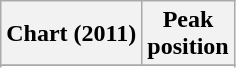<table class="wikitable sortable plainrowheaders" style="text-align:center">
<tr>
<th scope="col">Chart (2011)</th>
<th scope="col">Peak<br>position</th>
</tr>
<tr>
</tr>
<tr>
</tr>
<tr>
</tr>
<tr>
</tr>
<tr>
</tr>
<tr>
</tr>
<tr>
</tr>
<tr>
</tr>
</table>
